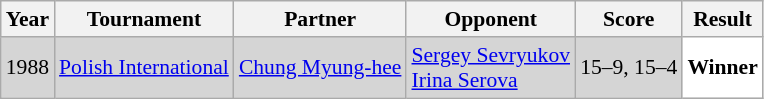<table class="sortable wikitable" style="font-size: 90%;">
<tr>
<th>Year</th>
<th>Tournament</th>
<th>Partner</th>
<th>Opponent</th>
<th>Score</th>
<th>Result</th>
</tr>
<tr style="background:#D5D5D5">
<td align="center">1988</td>
<td align="left"><a href='#'>Polish International</a></td>
<td align="left"> <a href='#'>Chung Myung-hee</a></td>
<td align="left"> <a href='#'>Sergey Sevryukov</a> <br>  <a href='#'>Irina Serova</a></td>
<td align="left">15–9, 15–4</td>
<td style="text-align:left; background:white"> <strong>Winner</strong></td>
</tr>
</table>
